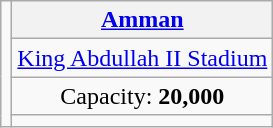<table class="wikitable" style="text-align:center">
<tr>
<td rowspan="5"><br></td>
<th colspan=3><a href='#'>Amman</a></th>
</tr>
<tr>
<td><a href='#'>King Abdullah II Stadium</a></td>
</tr>
<tr>
<td>Capacity: <strong>20,000</strong></td>
</tr>
<tr>
<td></td>
</tr>
</table>
